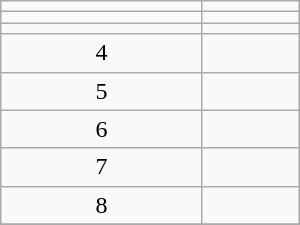<table class="wikitable" width="200px">
<tr>
<td align=center></td>
<td></td>
</tr>
<tr>
<td align=center></td>
<td></td>
</tr>
<tr>
<td align=center></td>
<td></td>
</tr>
<tr>
<td align=center>4</td>
<td></td>
</tr>
<tr>
<td align=center>5</td>
<td></td>
</tr>
<tr>
<td align=center>6</td>
<td></td>
</tr>
<tr>
<td align=center>7</td>
<td></td>
</tr>
<tr>
<td align=center>8</td>
<td></td>
</tr>
<tr>
</tr>
</table>
